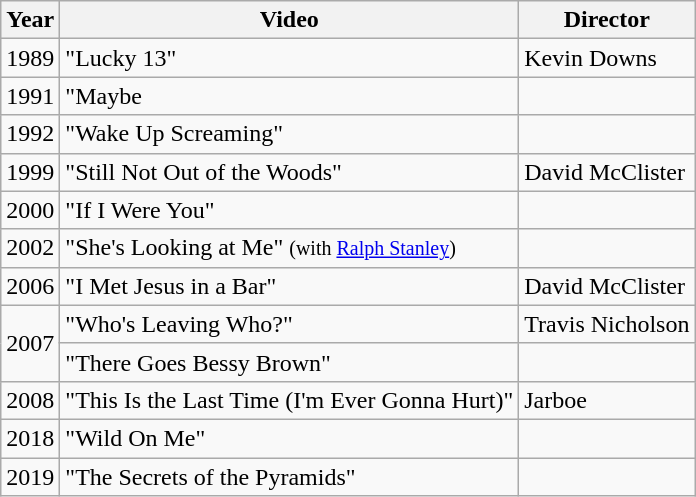<table class="wikitable">
<tr>
<th>Year</th>
<th>Video</th>
<th>Director</th>
</tr>
<tr>
<td>1989</td>
<td>"Lucky 13"</td>
<td>Kevin Downs</td>
</tr>
<tr>
<td>1991</td>
<td>"Maybe</td>
<td></td>
</tr>
<tr>
<td>1992</td>
<td>"Wake Up Screaming"</td>
<td></td>
</tr>
<tr>
<td>1999</td>
<td>"Still Not Out of the Woods"</td>
<td>David McClister</td>
</tr>
<tr>
<td>2000</td>
<td>"If I Were You"</td>
<td></td>
</tr>
<tr>
<td>2002</td>
<td>"She's Looking at Me" <small>(with <a href='#'>Ralph Stanley</a>)</small></td>
<td></td>
</tr>
<tr>
<td>2006</td>
<td>"I Met Jesus in a Bar"</td>
<td>David McClister</td>
</tr>
<tr>
<td rowspan=2>2007</td>
<td>"Who's Leaving Who?"</td>
<td>Travis Nicholson</td>
</tr>
<tr>
<td>"There Goes Bessy Brown"</td>
<td></td>
</tr>
<tr>
<td>2008</td>
<td>"This Is the Last Time (I'm Ever Gonna Hurt)"</td>
<td>Jarboe</td>
</tr>
<tr>
<td>2018</td>
<td>"Wild On Me"</td>
<td></td>
</tr>
<tr>
<td>2019</td>
<td>"The Secrets of the Pyramids"</td>
<td></td>
</tr>
</table>
